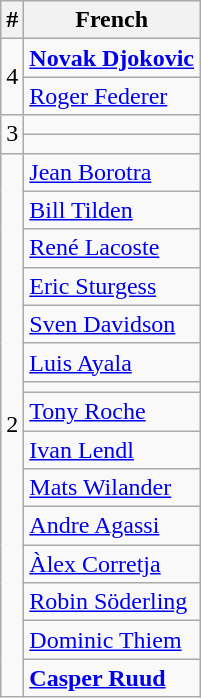<table class=wikitable style="display:inline-table;">
<tr>
<th>#</th>
<th>French</th>
</tr>
<tr>
<td rowspan="2">4</td>
<td> <strong><a href='#'>Novak Djokovic</a></strong></td>
</tr>
<tr>
<td> <a href='#'>Roger Federer</a></td>
</tr>
<tr>
<td rowspan="2">3</td>
<td></td>
</tr>
<tr>
<td></td>
</tr>
<tr>
<td rowspan="15">2</td>
<td> <a href='#'>Jean Borotra</a></td>
</tr>
<tr>
<td> <a href='#'>Bill Tilden</a></td>
</tr>
<tr>
<td> <a href='#'>René Lacoste</a></td>
</tr>
<tr>
<td> <a href='#'>Eric Sturgess</a></td>
</tr>
<tr>
<td> <a href='#'>Sven Davidson</a></td>
</tr>
<tr>
<td> <a href='#'>Luis Ayala</a></td>
</tr>
<tr>
<td></td>
</tr>
<tr>
<td> <a href='#'>Tony Roche</a></td>
</tr>
<tr>
<td> <a href='#'>Ivan Lendl</a></td>
</tr>
<tr>
<td> <a href='#'>Mats Wilander</a></td>
</tr>
<tr>
<td> <a href='#'>Andre Agassi</a></td>
</tr>
<tr>
<td> <a href='#'>Àlex Corretja</a></td>
</tr>
<tr>
<td> <a href='#'>Robin Söderling</a></td>
</tr>
<tr>
<td> <a href='#'>Dominic Thiem</a></td>
</tr>
<tr>
<td> <strong><a href='#'>Casper Ruud</a></strong></td>
</tr>
</table>
